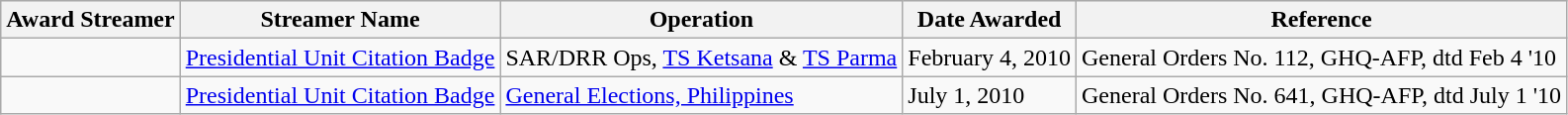<table class="wikitable">
<tr style="background:#efefef;">
<th>Award Streamer</th>
<th>Streamer Name</th>
<th>Operation</th>
<th>Date Awarded</th>
<th>Reference</th>
</tr>
<tr>
<td></td>
<td><a href='#'>Presidential Unit Citation Badge</a></td>
<td>SAR/DRR Ops, <a href='#'>TS Ketsana</a> & <a href='#'>TS Parma</a></td>
<td>February 4, 2010</td>
<td>General Orders No. 112, GHQ-AFP, dtd Feb 4 '10</td>
</tr>
<tr>
<td></td>
<td><a href='#'>Presidential Unit Citation Badge</a></td>
<td><a href='#'>General Elections, Philippines</a></td>
<td>July 1, 2010</td>
<td>General Orders No. 641, GHQ-AFP, dtd July 1 '10</td>
</tr>
</table>
